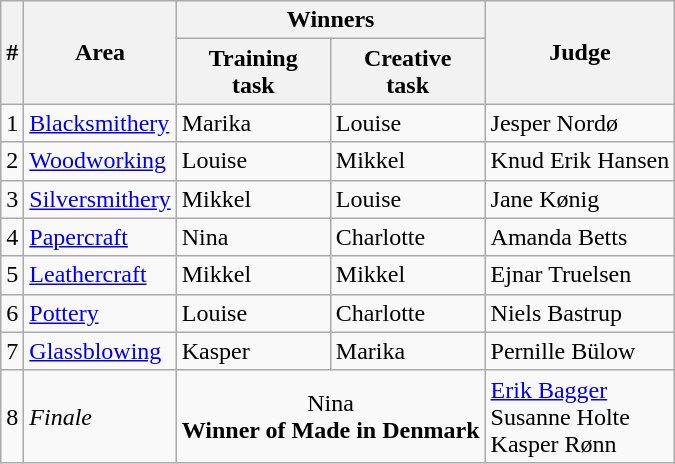<table class="wikitable">
<tr>
<th rowspan="2">#</th>
<th rowspan="2">Area</th>
<th colspan="2">Winners</th>
<th rowspan="2">Judge</th>
</tr>
<tr>
<th>Training<br>task</th>
<th>Creative<br>task</th>
</tr>
<tr>
<td>1</td>
<td><a href='#'>Blacksmithery</a></td>
<td>Marika</td>
<td>Louise</td>
<td>Jesper Nordø</td>
</tr>
<tr>
<td>2</td>
<td><a href='#'>Woodworking</a></td>
<td>Louise</td>
<td>Mikkel</td>
<td>Knud Erik Hansen</td>
</tr>
<tr>
<td>3</td>
<td><a href='#'>Silversmithery</a></td>
<td>Mikkel</td>
<td>Louise</td>
<td>Jane Kønig</td>
</tr>
<tr>
<td>4</td>
<td><a href='#'>Papercraft</a></td>
<td>Nina</td>
<td>Charlotte</td>
<td>Amanda Betts</td>
</tr>
<tr>
<td>5</td>
<td><a href='#'>Leathercraft</a></td>
<td>Mikkel</td>
<td>Mikkel</td>
<td>Ejnar Truelsen</td>
</tr>
<tr>
<td>6</td>
<td><a href='#'>Pottery</a></td>
<td>Louise</td>
<td>Charlotte</td>
<td>Niels Bastrup</td>
</tr>
<tr>
<td>7</td>
<td><a href='#'>Glassblowing</a></td>
<td>Kasper</td>
<td>Marika</td>
<td>Pernille Bülow</td>
</tr>
<tr>
<td>8</td>
<td><em>Finale</em></td>
<td colspan="2" style="text-align:center;">Nina<br><strong>Winner of Made in Denmark</strong></td>
<td><a href='#'>Erik Bagger</a><br>Susanne Holte<br>Kasper Rønn</td>
</tr>
</table>
